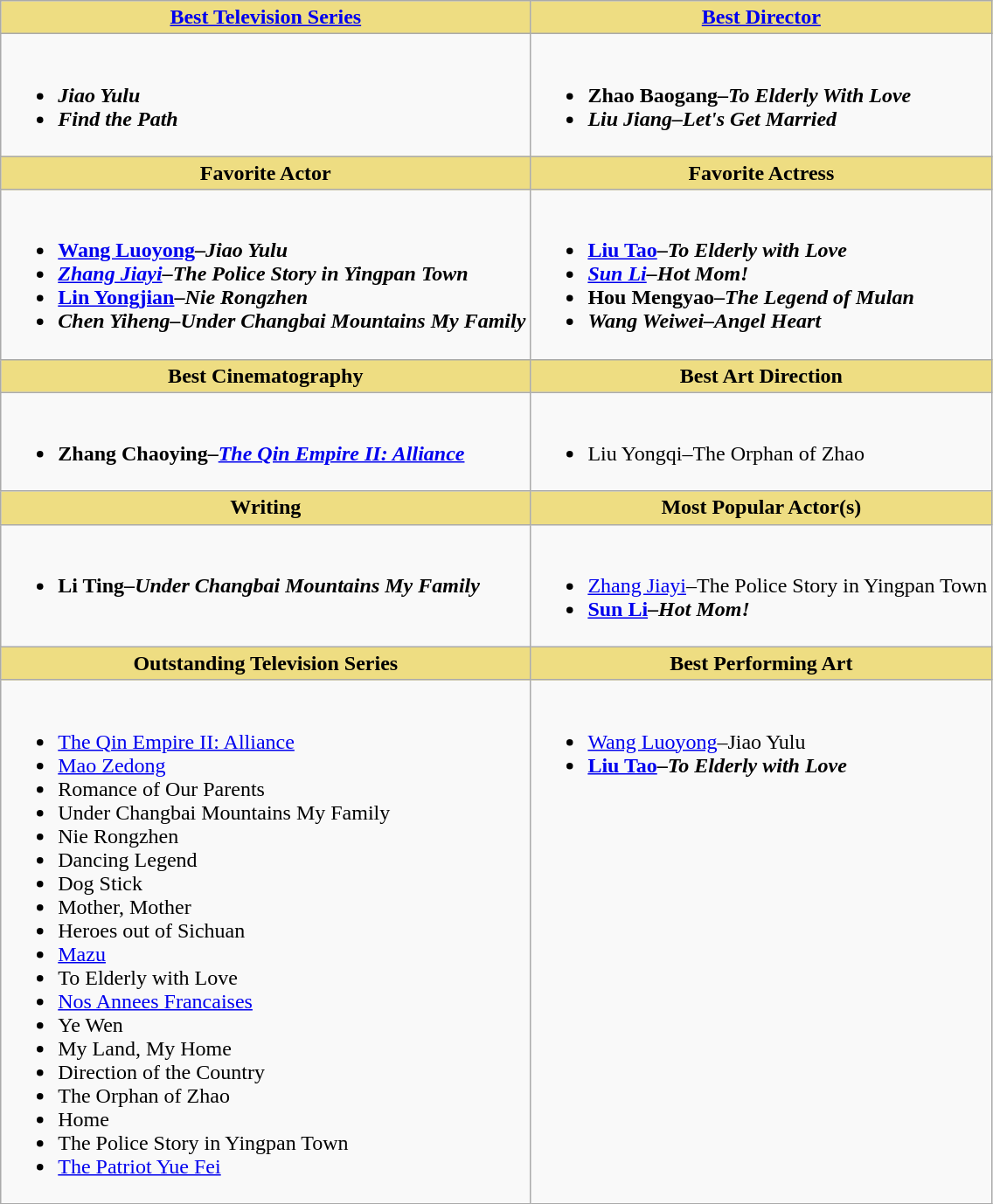<table class="wikitable">
<tr>
<th style="background:#EEDD82; width=50%"><a href='#'>Best Television Series</a></th>
<th style="background:#EEDD82; width=50%"><a href='#'>Best Director</a></th>
</tr>
<tr>
<td valign="top"><br><ul><li><strong><em>Jiao Yulu</em></strong></li><li><strong><em>Find the Path</em></strong></li></ul></td>
<td valign="top"><br><ul><li><strong>Zhao Baogang–<em>To Elderly With Love<strong><em></li><li></strong>Liu Jiang–</em>Let's Get Married</em></strong></li></ul></td>
</tr>
<tr>
<th style="background:#EEDD82; width=50%">Favorite Actor</th>
<th style="background:#EEDD82; width=50%">Favorite Actress</th>
</tr>
<tr>
<td valign="top"><br><ul><li><strong><a href='#'>Wang Luoyong</a>–<em>Jiao Yulu<strong><em></li><li></strong><a href='#'>Zhang Jiayi</a>–</em>The Police Story in Yingpan Town</em></strong></li><li><strong><a href='#'>Lin Yongjian</a>–<em>Nie Rongzhen<strong><em></li><li></strong>Chen Yiheng–</em>Under Changbai Mountains My Family</em></strong></li></ul></td>
<td valign="top"><br><ul><li><strong><a href='#'>Liu Tao</a>–<em>To Elderly with Love<strong><em></li><li></strong><a href='#'>Sun Li</a>–</em>Hot Mom!</em></strong></li><li><strong>Hou Mengyao–<em>The Legend of Mulan<strong><em></li><li></strong>Wang Weiwei–</em>Angel Heart</em></strong></li></ul></td>
</tr>
<tr>
<th style="background:#EEDD82; width=50%">Best Cinematography</th>
<th style="background:#EEDD82; width=50%">Best Art Direction</th>
</tr>
<tr>
<td valign="top"><br><ul><li><strong>Zhang Chaoying–<em><a href='#'>The Qin Empire II: Alliance</a><strong><em></li></ul></td>
<td valign="top"><br><ul><li></strong>Liu Yongqi–</em>The Orphan of Zhao</em></strong></li></ul></td>
</tr>
<tr>
<th style="background:#EEDD82; width=50%">Writing</th>
<th style="background:#EEDD82; width=50%">Most Popular Actor(s)</th>
</tr>
<tr>
<td valign="top"><br><ul><li><strong>Li Ting–<em>Under Changbai Mountains My Family<strong><em></li></ul></td>
<td valign="top"><br><ul><li></strong><a href='#'>Zhang Jiayi</a>–</em>The Police Story in Yingpan Town</em></strong></li><li><strong><a href='#'>Sun Li</a>–<em>Hot Mom!<strong><em></li></ul></td>
</tr>
<tr>
<th style="background:#EEDD82; width=50%">Outstanding Television Series</th>
<th style="background:#EEDD82; width=50%">Best Performing Art</th>
</tr>
<tr>
<td valign="top"><br><ul><li></em></strong><a href='#'>The Qin Empire II: Alliance</a><strong><em></li><li></em></strong><a href='#'>Mao Zedong</a><strong><em></li><li></em></strong>Romance of Our Parents<strong><em></li><li></em></strong>Under Changbai Mountains My Family<strong><em></li><li></em></strong>Nie Rongzhen<strong><em></li><li></em></strong>Dancing Legend<strong><em></li><li></em></strong>Dog Stick<strong><em></li><li></em></strong>Mother, Mother<strong><em></li><li></em></strong>Heroes out of Sichuan<strong><em></li><li></em></strong><a href='#'>Mazu</a><strong><em></li><li></em></strong>To Elderly with Love<strong><em></li><li></em></strong><a href='#'>Nos Annees Francaises</a><strong><em></li><li></em></strong>Ye Wen<strong><em></li><li></em></strong>My Land, My Home<strong><em></li><li></em></strong>Direction of the Country<strong><em></li><li></em></strong>The Orphan of Zhao<strong><em></li><li></em></strong>Home<strong><em></li><li></em></strong>The Police Story in Yingpan Town<strong><em></li><li></em></strong><a href='#'>The Patriot Yue Fei</a><strong><em></li></ul></td>
<td valign="top"><br><ul><li></strong><a href='#'>Wang Luoyong</a>–</em>Jiao Yulu</em></strong></li><li><strong><a href='#'>Liu Tao</a>–<em>To Elderly with Love<strong><em></li></ul></td>
</tr>
</table>
